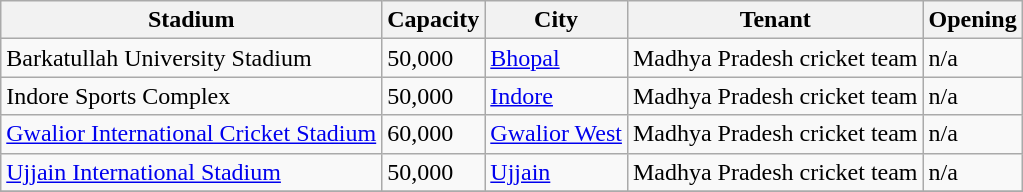<table class ="wikitable sortable">
<tr>
<th>Stadium</th>
<th>Capacity</th>
<th>City</th>
<th>Tenant</th>
<th>Opening</th>
</tr>
<tr>
<td>Barkatullah University Stadium</td>
<td>50,000</td>
<td><a href='#'>Bhopal</a></td>
<td>Madhya Pradesh cricket team</td>
<td>n/a</td>
</tr>
<tr>
<td>Indore Sports Complex</td>
<td>50,000</td>
<td><a href='#'>Indore</a></td>
<td>Madhya Pradesh cricket team</td>
<td>n/a</td>
</tr>
<tr>
<td><a href='#'>Gwalior International Cricket Stadium</a></td>
<td>60,000</td>
<td><a href='#'>Gwalior West</a></td>
<td>Madhya Pradesh cricket team</td>
<td>n/a</td>
</tr>
<tr>
<td><a href='#'>Ujjain International Stadium</a></td>
<td>50,000</td>
<td><a href='#'>Ujjain</a></td>
<td>Madhya Pradesh cricket team</td>
<td>n/a</td>
</tr>
<tr>
</tr>
</table>
